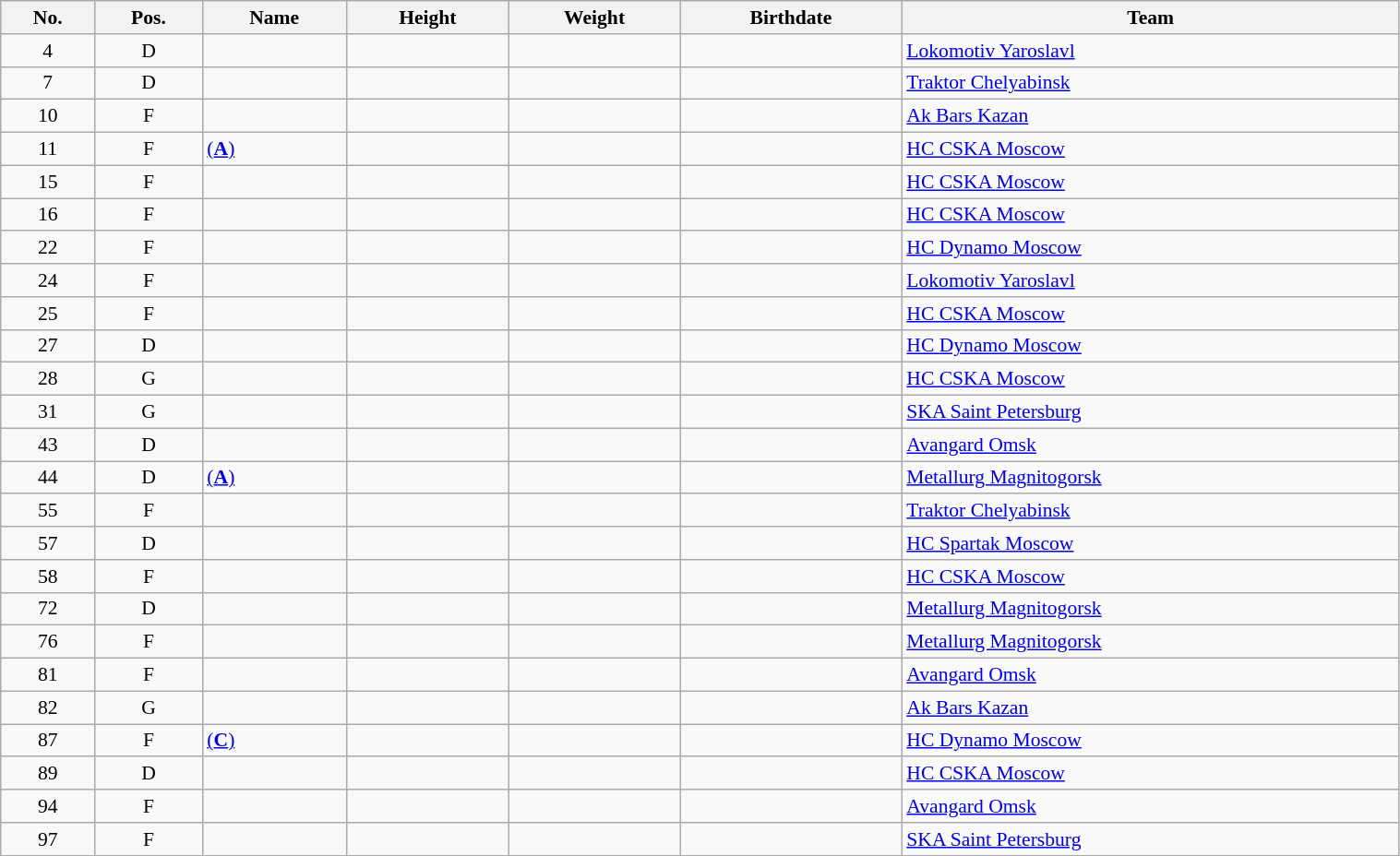<table width="80%" class="wikitable sortable" style="font-size: 90%; text-align: center;">
<tr>
<th>No.</th>
<th>Pos.</th>
<th>Name</th>
<th>Height</th>
<th>Weight</th>
<th>Birthdate</th>
<th>Team</th>
</tr>
<tr>
<td>4</td>
<td>D</td>
<td align=left></td>
<td></td>
<td></td>
<td align=right></td>
<td align=left> <a href='#'>Lokomotiv Yaroslavl</a></td>
</tr>
<tr>
<td>7</td>
<td>D</td>
<td align=left></td>
<td></td>
<td></td>
<td align=right></td>
<td align=left> <a href='#'>Traktor Chelyabinsk</a></td>
</tr>
<tr>
<td>10</td>
<td>F</td>
<td align=left></td>
<td></td>
<td></td>
<td align=right></td>
<td align=left> <a href='#'>Ak Bars Kazan</a></td>
</tr>
<tr>
<td>11</td>
<td>F</td>
<td align=left> <a href='#'>(<strong>A</strong>)</a></td>
<td></td>
<td></td>
<td align=right></td>
<td align=left> <a href='#'>HC CSKA Moscow</a></td>
</tr>
<tr>
<td>15</td>
<td>F</td>
<td align=left></td>
<td></td>
<td></td>
<td align=right></td>
<td align=left> <a href='#'>HC CSKA Moscow</a></td>
</tr>
<tr>
<td>16</td>
<td>F</td>
<td align=left></td>
<td></td>
<td></td>
<td align=right></td>
<td align=left> <a href='#'>HC CSKA Moscow</a></td>
</tr>
<tr>
<td>22</td>
<td>F</td>
<td align=left></td>
<td></td>
<td></td>
<td align=right></td>
<td align=left> <a href='#'>HC Dynamo Moscow</a></td>
</tr>
<tr>
<td>24</td>
<td>F</td>
<td align=left></td>
<td></td>
<td></td>
<td align=right></td>
<td align=left> <a href='#'>Lokomotiv Yaroslavl</a></td>
</tr>
<tr>
<td>25</td>
<td>F</td>
<td align=left></td>
<td></td>
<td></td>
<td align=right></td>
<td align=left> <a href='#'>HC CSKA Moscow</a></td>
</tr>
<tr>
<td>27</td>
<td>D</td>
<td align=left></td>
<td></td>
<td></td>
<td align=right></td>
<td align=left> <a href='#'>HC Dynamo Moscow</a></td>
</tr>
<tr>
<td>28</td>
<td>G</td>
<td align=left></td>
<td></td>
<td></td>
<td align=right></td>
<td align=left> <a href='#'>HC CSKA Moscow</a></td>
</tr>
<tr>
<td>31</td>
<td>G</td>
<td align=left></td>
<td></td>
<td></td>
<td align=right></td>
<td align=left> <a href='#'>SKA Saint Petersburg</a></td>
</tr>
<tr>
<td>43</td>
<td>D</td>
<td align=left></td>
<td></td>
<td></td>
<td align=right></td>
<td align=left> <a href='#'>Avangard Omsk</a></td>
</tr>
<tr>
<td>44</td>
<td>D</td>
<td align=left> <a href='#'>(<strong>A</strong>)</a></td>
<td></td>
<td></td>
<td align=right></td>
<td align=left> <a href='#'>Metallurg Magnitogorsk</a></td>
</tr>
<tr>
<td>55</td>
<td>F</td>
<td align=left></td>
<td></td>
<td></td>
<td align=right></td>
<td align=left> <a href='#'>Traktor Chelyabinsk</a></td>
</tr>
<tr>
<td>57</td>
<td>D</td>
<td align=left></td>
<td></td>
<td></td>
<td align=right></td>
<td align=left> <a href='#'>HC Spartak Moscow</a></td>
</tr>
<tr>
<td>58</td>
<td>F</td>
<td align=left></td>
<td></td>
<td></td>
<td align=right></td>
<td align=left> <a href='#'>HC CSKA Moscow</a></td>
</tr>
<tr>
<td>72</td>
<td>D</td>
<td align=left></td>
<td></td>
<td></td>
<td align=right></td>
<td align=left> <a href='#'>Metallurg Magnitogorsk</a></td>
</tr>
<tr>
<td>76</td>
<td>F</td>
<td align=left></td>
<td></td>
<td></td>
<td align=right></td>
<td align=left> <a href='#'>Metallurg Magnitogorsk</a></td>
</tr>
<tr>
<td>81</td>
<td>F</td>
<td align=left></td>
<td></td>
<td></td>
<td align=right></td>
<td align=left> <a href='#'>Avangard Omsk</a></td>
</tr>
<tr>
<td>82</td>
<td>G</td>
<td align=left></td>
<td></td>
<td></td>
<td align=right></td>
<td align=left> <a href='#'>Ak Bars Kazan</a></td>
</tr>
<tr>
<td>87</td>
<td>F</td>
<td align=left> <a href='#'>(<strong>C</strong>)</a></td>
<td></td>
<td></td>
<td align=right></td>
<td align=left> <a href='#'>HC Dynamo Moscow</a></td>
</tr>
<tr>
<td>89</td>
<td>D</td>
<td align=left></td>
<td></td>
<td></td>
<td align=right></td>
<td align=left> <a href='#'>HC CSKA Moscow</a></td>
</tr>
<tr>
<td>94</td>
<td>F</td>
<td align=left></td>
<td></td>
<td></td>
<td align=right></td>
<td align=left> <a href='#'>Avangard Omsk</a></td>
</tr>
<tr>
<td>97</td>
<td>F</td>
<td align=left></td>
<td></td>
<td></td>
<td align=right></td>
<td align=left> <a href='#'>SKA Saint Petersburg</a></td>
</tr>
</table>
